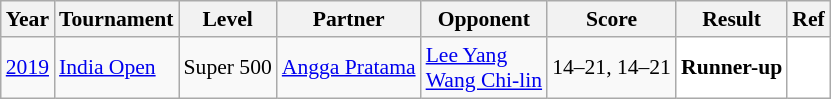<table class="sortable wikitable" style="font-size: 90%">
<tr>
<th>Year</th>
<th>Tournament</th>
<th>Level</th>
<th>Partner</th>
<th>Opponent</th>
<th>Score</th>
<th>Result</th>
<th>Ref</th>
</tr>
<tr>
<td align="center"><a href='#'>2019</a></td>
<td align="left"><a href='#'>India Open</a></td>
<td align="left">Super 500</td>
<td align="left"> <a href='#'>Angga Pratama</a></td>
<td align="left"> <a href='#'>Lee Yang</a><br> <a href='#'>Wang Chi-lin</a></td>
<td align="left">14–21, 14–21</td>
<td style="text-align:left; background:white"> <strong>Runner-up</strong></td>
<td style="text-align:center; background:white"></td>
</tr>
</table>
